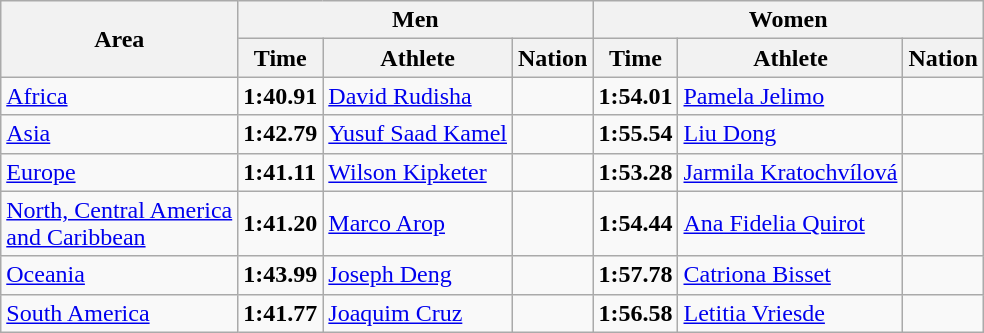<table class="wikitable">
<tr>
<th rowspan=2>Area</th>
<th colspan=3>Men</th>
<th colspan=3>Women</th>
</tr>
<tr>
<th>Time</th>
<th>Athlete</th>
<th>Nation</th>
<th>Time</th>
<th>Athlete</th>
<th>Nation</th>
</tr>
<tr>
<td><a href='#'>Africa</a> </td>
<td><strong>1:40.91</strong> </td>
<td><a href='#'>David Rudisha</a></td>
<td></td>
<td><strong>1:54.01</strong></td>
<td><a href='#'>Pamela Jelimo</a></td>
<td></td>
</tr>
<tr>
<td><a href='#'>Asia</a> </td>
<td><strong>1:42.79</strong></td>
<td><a href='#'>Yusuf Saad Kamel</a></td>
<td></td>
<td><strong>1:55.54</strong></td>
<td><a href='#'>Liu Dong</a></td>
<td></td>
</tr>
<tr>
<td><a href='#'>Europe</a> </td>
<td><strong>1:41.11</strong></td>
<td><a href='#'>Wilson Kipketer</a></td>
<td></td>
<td><strong>1:53.28</strong> </td>
<td><a href='#'>Jarmila Kratochvílová</a></td>
<td></td>
</tr>
<tr>
<td><a href='#'>North, Central America<br> and Caribbean</a> </td>
<td><strong>1:41.20</strong></td>
<td><a href='#'>Marco Arop</a></td>
<td></td>
<td><strong>1:54.44</strong></td>
<td><a href='#'>Ana Fidelia Quirot</a></td>
<td></td>
</tr>
<tr>
<td><a href='#'>Oceania</a> </td>
<td><strong>1:43.99</strong></td>
<td><a href='#'>Joseph Deng</a></td>
<td></td>
<td><strong>1:57.78</strong></td>
<td><a href='#'>Catriona Bisset</a></td>
<td></td>
</tr>
<tr>
<td><a href='#'>South America</a> </td>
<td><strong>1:41.77</strong></td>
<td><a href='#'>Joaquim Cruz</a></td>
<td></td>
<td><strong>1:56.58</strong></td>
<td><a href='#'>Letitia Vriesde</a></td>
<td></td>
</tr>
</table>
